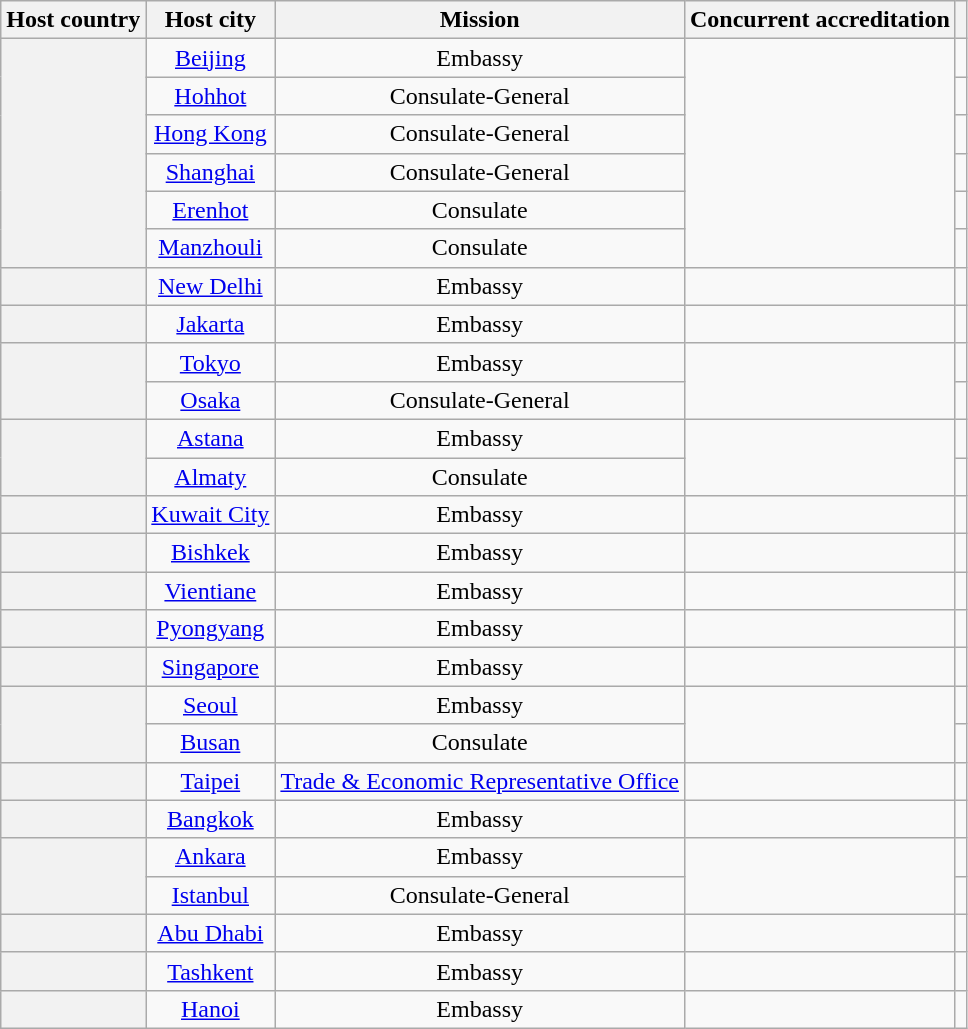<table class="wikitable plainrowheaders" style="text-align:center;">
<tr>
<th scope="col">Host country</th>
<th scope="col">Host city</th>
<th scope="col">Mission</th>
<th scope="col">Concurrent accreditation</th>
<th scope="col"></th>
</tr>
<tr>
<th scope="row" rowspan="6"></th>
<td><a href='#'>Beijing</a></td>
<td>Embassy</td>
<td rowspan="6"></td>
<td></td>
</tr>
<tr>
<td><a href='#'>Hohhot</a></td>
<td>Consulate-General</td>
<td></td>
</tr>
<tr>
<td><a href='#'>Hong Kong</a></td>
<td>Consulate-General</td>
<td></td>
</tr>
<tr>
<td><a href='#'>Shanghai</a></td>
<td>Consulate-General</td>
<td></td>
</tr>
<tr>
<td><a href='#'>Erenhot</a></td>
<td>Consulate</td>
<td></td>
</tr>
<tr>
<td><a href='#'>Manzhouli</a></td>
<td>Consulate</td>
<td></td>
</tr>
<tr>
<th scope="row"></th>
<td><a href='#'>New Delhi</a></td>
<td>Embassy</td>
<td></td>
<td></td>
</tr>
<tr>
<th scope="row"></th>
<td><a href='#'>Jakarta</a></td>
<td>Embassy</td>
<td></td>
<td></td>
</tr>
<tr>
<th scope="row" rowspan="2"></th>
<td><a href='#'>Tokyo</a></td>
<td>Embassy</td>
<td rowspan="2"></td>
<td></td>
</tr>
<tr>
<td><a href='#'>Osaka</a></td>
<td>Consulate-General</td>
<td></td>
</tr>
<tr>
<th scope="row" rowspan="2"></th>
<td><a href='#'>Astana</a></td>
<td>Embassy</td>
<td rowspan="2"></td>
<td></td>
</tr>
<tr>
<td><a href='#'>Almaty</a></td>
<td>Consulate</td>
<td></td>
</tr>
<tr>
<th scope="row"></th>
<td><a href='#'>Kuwait City</a></td>
<td>Embassy</td>
<td></td>
<td></td>
</tr>
<tr>
<th scope="row"></th>
<td><a href='#'>Bishkek</a></td>
<td>Embassy</td>
<td></td>
<td></td>
</tr>
<tr>
<th scope="row"></th>
<td><a href='#'>Vientiane</a></td>
<td>Embassy</td>
<td></td>
<td></td>
</tr>
<tr>
<th scope="row"></th>
<td><a href='#'>Pyongyang</a></td>
<td>Embassy</td>
<td></td>
<td></td>
</tr>
<tr>
<th scope="row"></th>
<td><a href='#'>Singapore</a></td>
<td>Embassy</td>
<td></td>
<td></td>
</tr>
<tr>
<th scope="row" rowspan="2"></th>
<td><a href='#'>Seoul</a></td>
<td>Embassy</td>
<td rowspan="2"></td>
<td></td>
</tr>
<tr>
<td><a href='#'>Busan</a></td>
<td>Consulate</td>
<td></td>
</tr>
<tr>
<th scope="row"></th>
<td><a href='#'>Taipei</a></td>
<td><a href='#'>Trade & Economic Representative Office</a></td>
<td></td>
<td></td>
</tr>
<tr>
<th scope="row"></th>
<td><a href='#'>Bangkok</a></td>
<td>Embassy</td>
<td></td>
<td></td>
</tr>
<tr>
<th scope="row" rowspan="2"></th>
<td><a href='#'>Ankara</a></td>
<td>Embassy</td>
<td rowspan="2"></td>
<td></td>
</tr>
<tr>
<td><a href='#'>Istanbul</a></td>
<td>Consulate-General</td>
<td></td>
</tr>
<tr>
<th scope="row"></th>
<td><a href='#'>Abu Dhabi</a></td>
<td>Embassy</td>
<td></td>
<td></td>
</tr>
<tr>
<th scope="row"></th>
<td><a href='#'>Tashkent</a></td>
<td>Embassy</td>
<td></td>
<td></td>
</tr>
<tr>
<th scope="row"></th>
<td><a href='#'>Hanoi</a></td>
<td>Embassy</td>
<td></td>
<td></td>
</tr>
</table>
